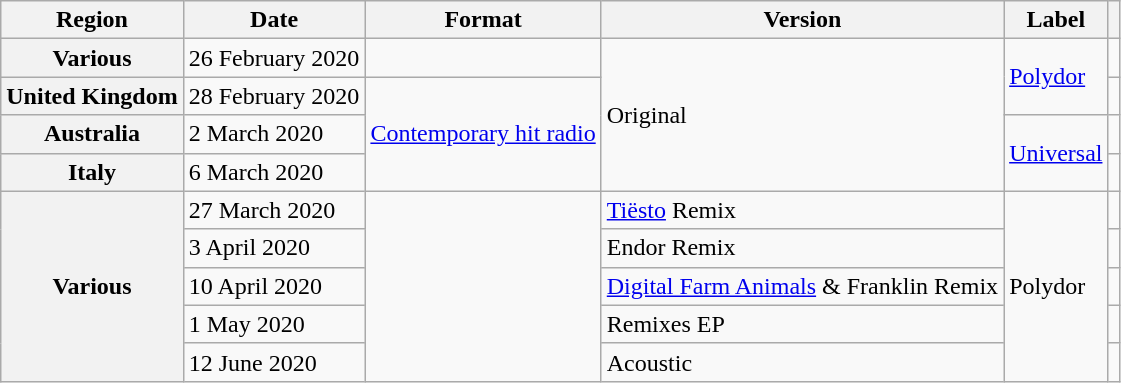<table class="wikitable plainrowheaders" border="1">
<tr>
<th scope="col">Region</th>
<th scope="col">Date</th>
<th scope="col">Format</th>
<th scope="col">Version</th>
<th scope="col">Label</th>
<th scope="col"></th>
</tr>
<tr>
<th scope="row">Various</th>
<td>26 February 2020</td>
<td></td>
<td rowspan="4">Original</td>
<td rowspan="2"><a href='#'>Polydor</a></td>
<td align="center"></td>
</tr>
<tr>
<th scope="row">United Kingdom</th>
<td>28 February 2020</td>
<td rowspan="3"><a href='#'>Contemporary hit radio</a></td>
<td align="center"></td>
</tr>
<tr>
<th scope="row">Australia</th>
<td>2 March 2020</td>
<td rowspan="2"><a href='#'>Universal</a></td>
<td align="center"></td>
</tr>
<tr>
<th scope="row">Italy</th>
<td>6 March 2020</td>
<td align="center"></td>
</tr>
<tr>
<th scope="row" rowspan="5">Various</th>
<td>27 March 2020</td>
<td rowspan="5"></td>
<td><a href='#'>Tiësto</a> Remix</td>
<td rowspan="5">Polydor</td>
<td align="center"></td>
</tr>
<tr>
<td>3 April 2020</td>
<td>Endor Remix</td>
<td align="center"></td>
</tr>
<tr>
<td>10 April 2020</td>
<td><a href='#'>Digital Farm Animals</a> & Franklin Remix</td>
<td align="center"></td>
</tr>
<tr>
<td>1 May 2020</td>
<td>Remixes EP</td>
<td align="center"></td>
</tr>
<tr>
<td>12 June 2020</td>
<td>Acoustic</td>
<td align="center"></td>
</tr>
</table>
